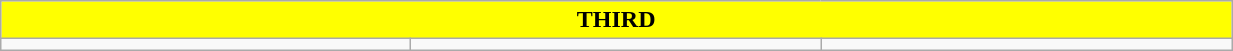<table class="wikitable collapsible collapsed" style="width:65%">
<tr>
<th colspan=5 ! style="color:black; background:yellow">THIRD</th>
</tr>
<tr>
<td></td>
<td></td>
<td></td>
</tr>
</table>
